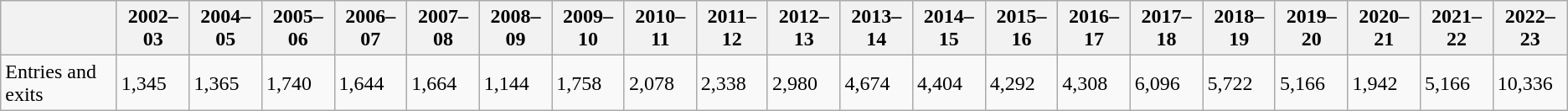<table class="wikitable">
<tr>
<th></th>
<th>2002–03</th>
<th>2004–05</th>
<th>2005–06</th>
<th>2006–07</th>
<th>2007–08</th>
<th>2008–09</th>
<th>2009–10</th>
<th>2010–11</th>
<th>2011–12</th>
<th>2012–13</th>
<th>2013–14</th>
<th>2014–15</th>
<th>2015–16</th>
<th>2016–17</th>
<th>2017–18</th>
<th>2018–19</th>
<th>2019–20</th>
<th>2020–21</th>
<th>2021–22</th>
<th>2022–23</th>
</tr>
<tr>
<td>Entries and exits</td>
<td>1,345</td>
<td>1,365</td>
<td>1,740</td>
<td>1,644</td>
<td>1,664</td>
<td>1,144</td>
<td>1,758</td>
<td>2,078</td>
<td>2,338</td>
<td>2,980</td>
<td>4,674</td>
<td>4,404</td>
<td>4,292</td>
<td>4,308</td>
<td>6,096</td>
<td>5,722</td>
<td>5,166</td>
<td>1,942</td>
<td>5,166</td>
<td>10,336</td>
</tr>
</table>
